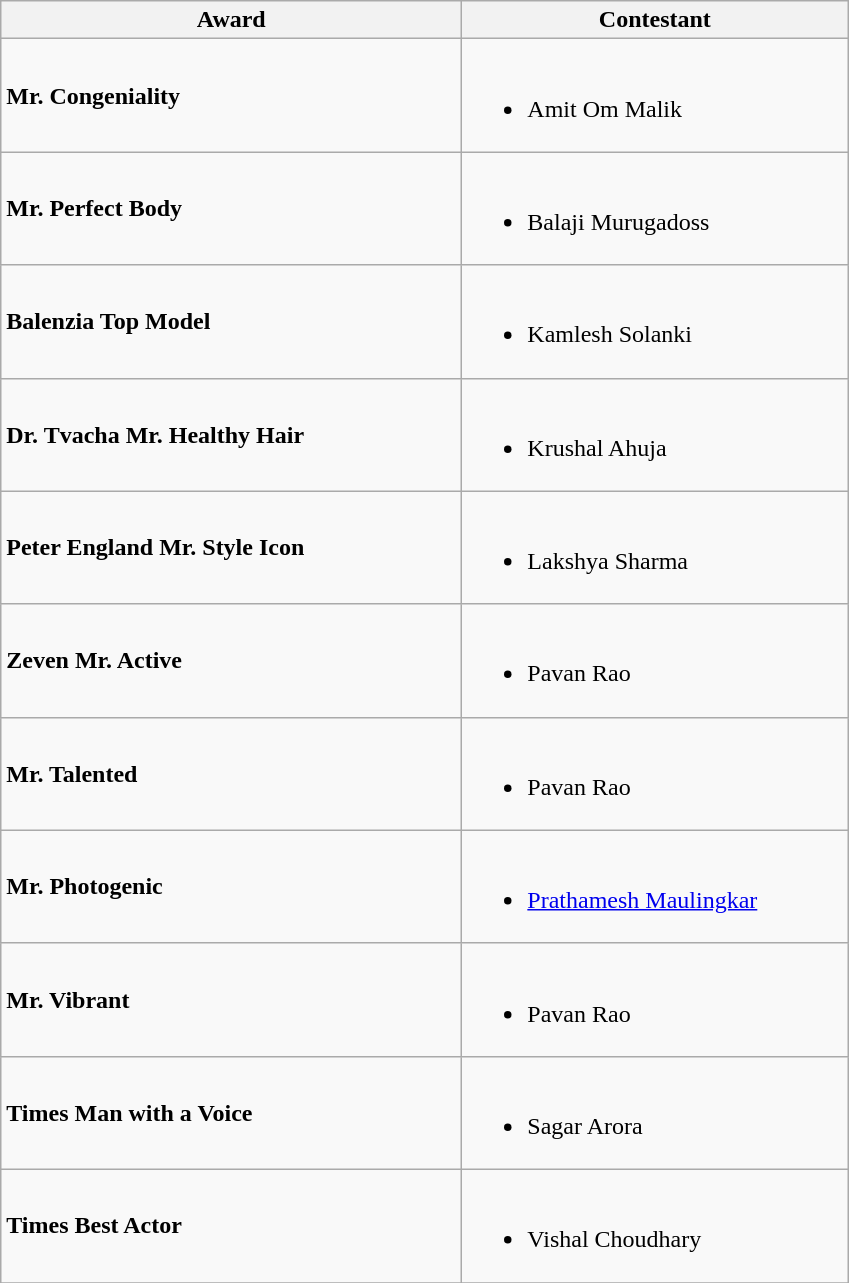<table class="wikitable">
<tr>
<th width="300">Award</th>
<th width="250">Contestant</th>
</tr>
<tr>
<td><strong>Mr. Congeniality</strong></td>
<td><br><ul><li>Amit Om Malik</li></ul></td>
</tr>
<tr>
<td><strong>Mr. Perfect Body</strong></td>
<td><br><ul><li>Balaji Murugadoss</li></ul></td>
</tr>
<tr>
<td><strong>Balenzia Top Model</strong></td>
<td><br><ul><li>Kamlesh Solanki</li></ul></td>
</tr>
<tr>
<td><strong>Dr. Tvacha Mr. Healthy Hair</strong></td>
<td><br><ul><li>Krushal Ahuja</li></ul></td>
</tr>
<tr>
<td><strong>Peter England Mr. Style Icon</strong></td>
<td><br><ul><li>Lakshya Sharma</li></ul></td>
</tr>
<tr>
<td><strong>Zeven Mr. Active</strong></td>
<td><br><ul><li>Pavan Rao</li></ul></td>
</tr>
<tr>
<td><strong>Mr. Talented</strong></td>
<td><br><ul><li>Pavan Rao</li></ul></td>
</tr>
<tr>
<td><strong>Mr. Photogenic</strong></td>
<td><br><ul><li><a href='#'>Prathamesh Maulingkar</a></li></ul></td>
</tr>
<tr>
<td><strong>Mr. Vibrant</strong></td>
<td><br><ul><li>Pavan Rao</li></ul></td>
</tr>
<tr>
<td><strong> Times Man with a Voice</strong></td>
<td><br><ul><li>Sagar Arora</li></ul></td>
</tr>
<tr>
<td><strong> Times Best Actor</strong></td>
<td><br><ul><li>Vishal Choudhary</li></ul></td>
</tr>
<tr>
</tr>
</table>
